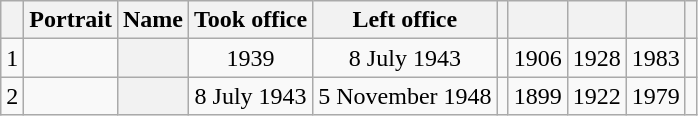<table class="wikitable sortable" style=text-align:center>
<tr>
<th scope=col></th>
<th scope=col class="unsortable">Portrait</th>
<th scope=col>Name</th>
<th scope=col>Took office</th>
<th scope=col>Left office</th>
<th scope=col></th>
<th scope=col></th>
<th scope=col></th>
<th scope=col></th>
<th scope=col class="unsortable"></th>
</tr>
<tr>
<td>1</td>
<td></td>
<th align="center" scope="row" style="font-weight:normal;"></th>
<td>1939</td>
<td>8 July 1943</td>
<td></td>
<td>1906</td>
<td>1928</td>
<td>1983</td>
<td></td>
</tr>
<tr>
<td>2</td>
<td></td>
<th align="center" scope="row" style="font-weight:normal;"></th>
<td>8 July 1943</td>
<td>5 November 1948</td>
<td></td>
<td>1899</td>
<td>1922</td>
<td>1979</td>
<td></td>
</tr>
</table>
